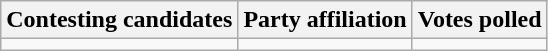<table class="wikitable sortable">
<tr>
<th>Contesting candidates</th>
<th>Party affiliation</th>
<th>Votes polled</th>
</tr>
<tr>
<td></td>
<td></td>
<td></td>
</tr>
</table>
